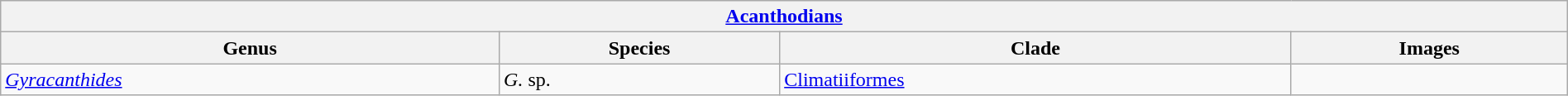<table class="wikitable" align="center" width="100%">
<tr>
<th colspan="4" align="center"><strong><a href='#'>Acanthodians</a></strong></th>
</tr>
<tr>
<th>Genus</th>
<th>Species</th>
<th>Clade</th>
<th>Images</th>
</tr>
<tr>
<td><em><a href='#'>Gyracanthides</a></em></td>
<td><em>G.</em> sp.</td>
<td><a href='#'>Climatiiformes</a></td>
<td></td>
</tr>
</table>
